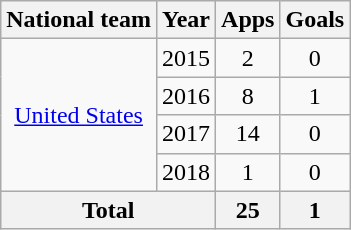<table class="wikitable" style="text-align: center">
<tr>
<th>National team</th>
<th>Year</th>
<th>Apps</th>
<th>Goals</th>
</tr>
<tr>
<td rowspan="4"><a href='#'>United States</a></td>
<td>2015</td>
<td>2</td>
<td>0</td>
</tr>
<tr>
<td>2016</td>
<td>8</td>
<td>1</td>
</tr>
<tr>
<td>2017</td>
<td>14</td>
<td>0</td>
</tr>
<tr>
<td>2018</td>
<td>1</td>
<td>0</td>
</tr>
<tr>
<th colspan="2">Total</th>
<th>25</th>
<th>1</th>
</tr>
</table>
